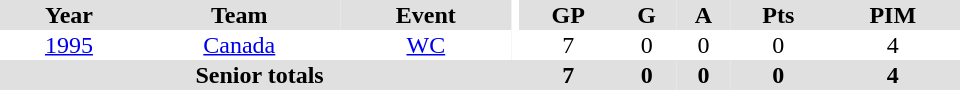<table border="0" cellpadding="1" cellspacing="0" ID="Table3" style="text-align:center; width:40em">
<tr bgcolor="#e0e0e0">
<th>Year</th>
<th>Team</th>
<th>Event</th>
<th rowspan="102" bgcolor="#ffffff"></th>
<th>GP</th>
<th>G</th>
<th>A</th>
<th>Pts</th>
<th>PIM</th>
</tr>
<tr>
<td><a href='#'>1995</a></td>
<td><a href='#'>Canada</a></td>
<td><a href='#'>WC</a></td>
<td>7</td>
<td>0</td>
<td>0</td>
<td>0</td>
<td>4</td>
</tr>
<tr bgcolor="#e0e0e0">
<th colspan="4">Senior totals</th>
<th>7</th>
<th>0</th>
<th>0</th>
<th>0</th>
<th>4</th>
</tr>
</table>
